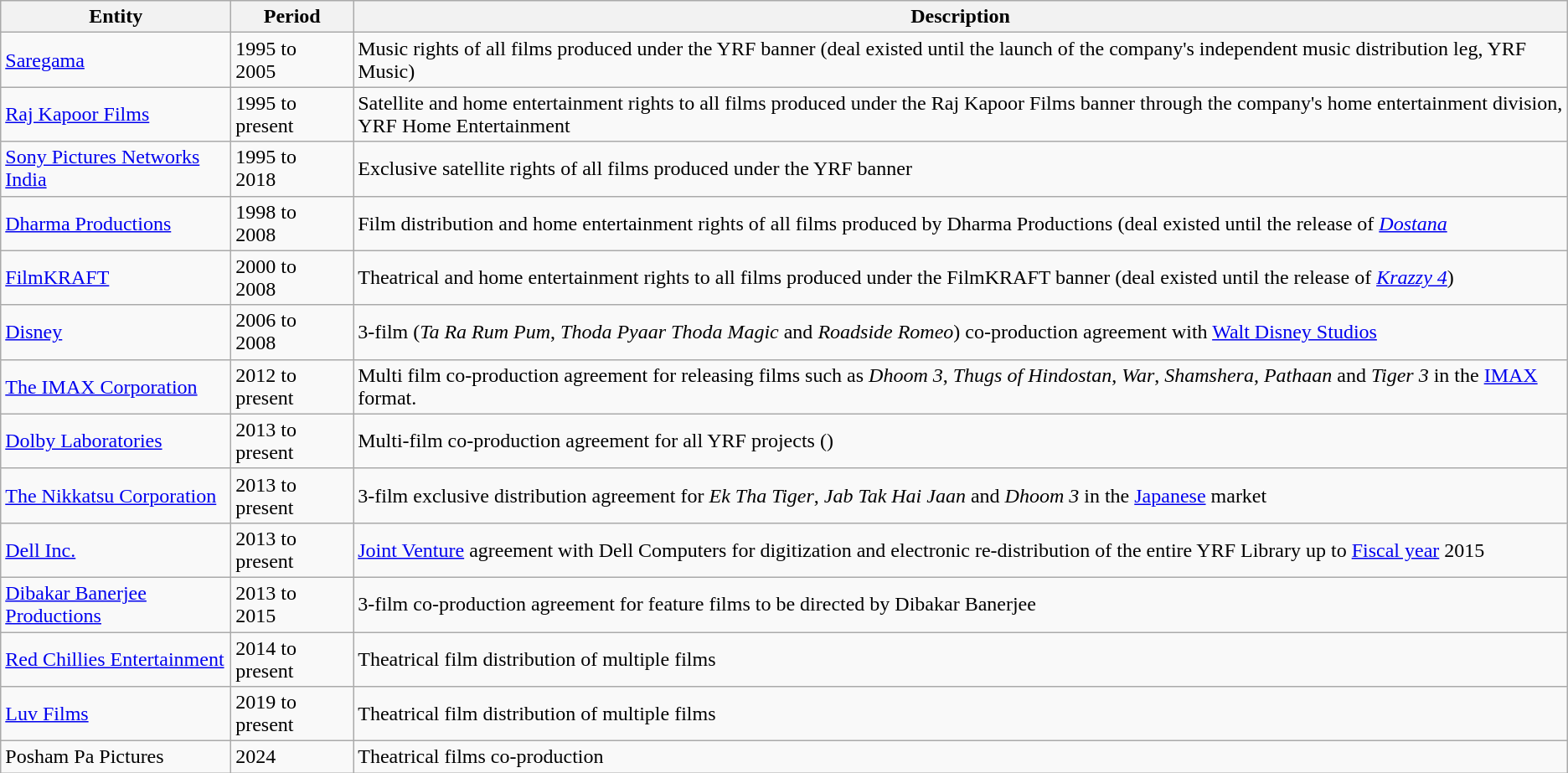<table class="wikitable">
<tr>
<th>Entity</th>
<th>Period</th>
<th>Description</th>
</tr>
<tr>
<td><a href='#'>Saregama</a></td>
<td>1995 to<br>2005</td>
<td>Music rights of all films produced under the YRF banner (deal existed until the launch of the company's independent music distribution leg, YRF Music)</td>
</tr>
<tr>
<td><a href='#'>Raj Kapoor Films</a></td>
<td>1995 to<br>present</td>
<td>Satellite and home entertainment rights to all films produced under the Raj Kapoor Films banner through the company's home entertainment division, YRF Home Entertainment</td>
</tr>
<tr>
<td><a href='#'>Sony Pictures Networks India</a></td>
<td>1995 to<br>2018</td>
<td>Exclusive satellite rights of all films produced under the YRF banner</td>
</tr>
<tr>
<td><a href='#'>Dharma Productions</a></td>
<td>1998 to<br>2008</td>
<td>Film distribution and home entertainment rights of all films produced by Dharma Productions (deal existed until the release of <em><a href='#'>Dostana</a></em></td>
</tr>
<tr>
<td><a href='#'>FilmKRAFT</a></td>
<td>2000 to<br>2008</td>
<td>Theatrical and home entertainment rights to all films produced under the FilmKRAFT banner (deal existed until the release of <em><a href='#'>Krazzy 4</a></em>)</td>
</tr>
<tr>
<td><a href='#'>Disney</a></td>
<td>2006 to<br>2008</td>
<td>3-film (<em>Ta Ra Rum Pum</em>, <em>Thoda Pyaar Thoda Magic</em> and <em>Roadside Romeo</em>) co-production agreement with <a href='#'>Walt Disney Studios</a></td>
</tr>
<tr>
<td><a href='#'>The IMAX Corporation</a></td>
<td>2012 to<br>present</td>
<td>Multi film co-production agreement for releasing films such as <em>Dhoom 3</em>, <em>Thugs of Hindostan</em>, <em>War</em>, <em>Shamshera</em>, <em>Pathaan</em> and <em>Tiger 3</em> in the <a href='#'>IMAX</a> format.</td>
</tr>
<tr>
<td><a href='#'>Dolby Laboratories</a></td>
<td>2013 to<br>present</td>
<td>Multi-film co-production agreement for all YRF projects ()</td>
</tr>
<tr>
<td><a href='#'>The Nikkatsu Corporation</a></td>
<td>2013 to<br>present</td>
<td>3-film exclusive distribution agreement for <em>Ek Tha Tiger</em>, <em>Jab Tak Hai Jaan</em> and <em>Dhoom 3</em> in the <a href='#'>Japanese</a> market</td>
</tr>
<tr>
<td><a href='#'>Dell Inc.</a></td>
<td>2013 to<br>present</td>
<td><a href='#'>Joint Venture</a> agreement with Dell Computers for digitization and electronic re-distribution of the entire YRF Library up to <a href='#'>Fiscal year</a> 2015</td>
</tr>
<tr>
<td><a href='#'>Dibakar Banerjee Productions</a></td>
<td>2013 to<br>2015</td>
<td>3-film co-production agreement for feature films to be directed by Dibakar Banerjee</td>
</tr>
<tr>
<td><a href='#'>Red Chillies Entertainment</a><br>
</td>
<td>2014 to present</td>
<td>Theatrical film distribution of multiple films</td>
</tr>
<tr>
<td><a href='#'>Luv Films</a></td>
<td>2019 to present</td>
<td>Theatrical film distribution of multiple films</td>
</tr>
<tr>
<td>Posham Pa Pictures</td>
<td>2024</td>
<td>Theatrical films co-production</td>
</tr>
</table>
